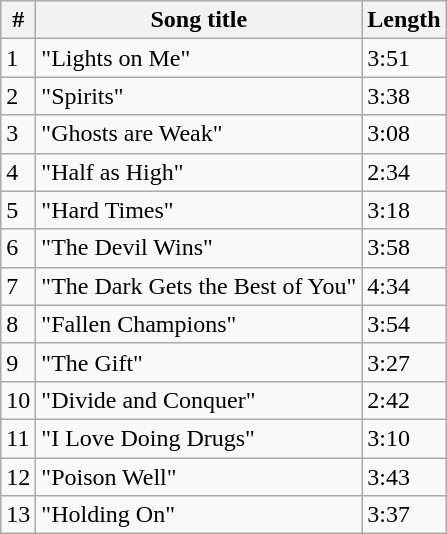<table class="wikitable plainlist">
<tr>
<th>#</th>
<th>Song title</th>
<th>Length</th>
</tr>
<tr>
<td>1</td>
<td>"Lights on Me"</td>
<td>3:51</td>
</tr>
<tr>
<td>2</td>
<td>"Spirits"</td>
<td>3:38</td>
</tr>
<tr>
<td>3</td>
<td>"Ghosts are Weak"</td>
<td>3:08</td>
</tr>
<tr>
<td>4</td>
<td>"Half as High"</td>
<td>2:34</td>
</tr>
<tr>
<td>5</td>
<td>"Hard Times"</td>
<td>3:18</td>
</tr>
<tr>
<td>6</td>
<td>"The Devil Wins"</td>
<td>3:58</td>
</tr>
<tr>
<td>7</td>
<td>"The Dark Gets the Best of You"</td>
<td>4:34</td>
</tr>
<tr>
<td>8</td>
<td>"Fallen Champions"</td>
<td>3:54</td>
</tr>
<tr>
<td>9</td>
<td>"The Gift"</td>
<td>3:27</td>
</tr>
<tr>
<td>10</td>
<td>"Divide and Conquer"</td>
<td>2:42</td>
</tr>
<tr>
<td>11</td>
<td>"I Love Doing Drugs"</td>
<td>3:10</td>
</tr>
<tr>
<td>12</td>
<td>"Poison Well"</td>
<td>3:43</td>
</tr>
<tr>
<td>13</td>
<td>"Holding On" </td>
<td>3:37</td>
</tr>
</table>
